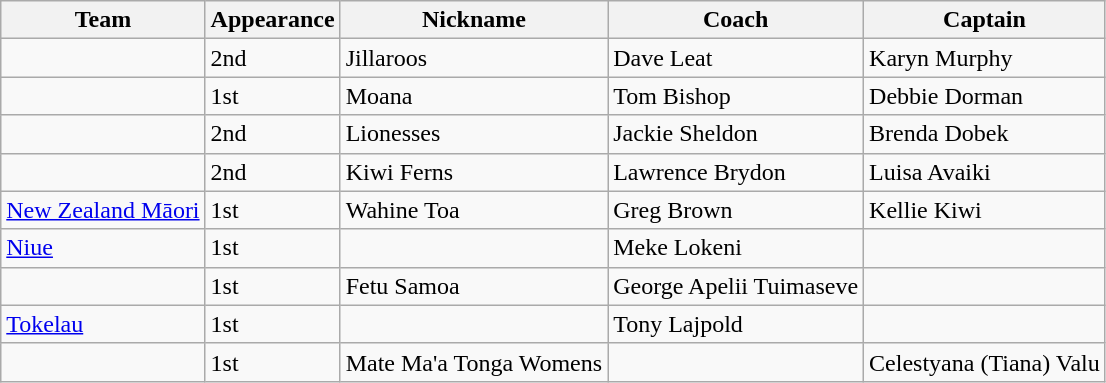<table class="wikitable sortable">
<tr>
<th>Team</th>
<th>Appearance</th>
<th>Nickname</th>
<th>Coach</th>
<th>Captain</th>
</tr>
<tr>
<td></td>
<td>2nd</td>
<td>Jillaroos</td>
<td>Dave Leat</td>
<td>Karyn Murphy</td>
</tr>
<tr>
<td></td>
<td>1st</td>
<td>Moana</td>
<td>Tom Bishop</td>
<td>Debbie Dorman</td>
</tr>
<tr>
<td></td>
<td>2nd</td>
<td>Lionesses</td>
<td>Jackie Sheldon</td>
<td>Brenda Dobek</td>
</tr>
<tr>
<td></td>
<td>2nd</td>
<td>Kiwi Ferns</td>
<td>Lawrence Brydon</td>
<td>Luisa Avaiki</td>
</tr>
<tr>
<td> <a href='#'>New Zealand Māori</a></td>
<td>1st</td>
<td>Wahine Toa</td>
<td>Greg Brown</td>
<td>Kellie Kiwi</td>
</tr>
<tr>
<td> <a href='#'>Niue</a></td>
<td>1st</td>
<td></td>
<td>Meke Lokeni</td>
<td></td>
</tr>
<tr>
<td></td>
<td>1st</td>
<td>Fetu Samoa</td>
<td>George Apelii Tuimaseve</td>
<td></td>
</tr>
<tr>
<td> <a href='#'>Tokelau</a></td>
<td>1st</td>
<td></td>
<td>Tony Lajpold</td>
<td></td>
</tr>
<tr>
<td></td>
<td>1st</td>
<td>Mate Ma'a Tonga Womens</td>
<td></td>
<td>Celestyana (Tiana) Valu</td>
</tr>
</table>
